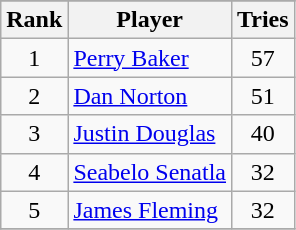<table class="wikitable sortable">
<tr>
</tr>
<tr>
<th>Rank</th>
<th>Player</th>
<th>Tries</th>
</tr>
<tr>
<td align=center>1</td>
<td> <a href='#'>Perry Baker</a></td>
<td align=center>57</td>
</tr>
<tr>
<td align=center>2</td>
<td> <a href='#'>Dan Norton</a></td>
<td align=center>51</td>
</tr>
<tr>
<td align=center>3</td>
<td> <a href='#'>Justin Douglas</a></td>
<td align=center>40</td>
</tr>
<tr>
<td align=center>4</td>
<td> <a href='#'>Seabelo Senatla</a></td>
<td align=center>32</td>
</tr>
<tr>
<td align=center>5</td>
<td> <a href='#'>James Fleming</a></td>
<td align=center>32</td>
</tr>
<tr>
</tr>
</table>
